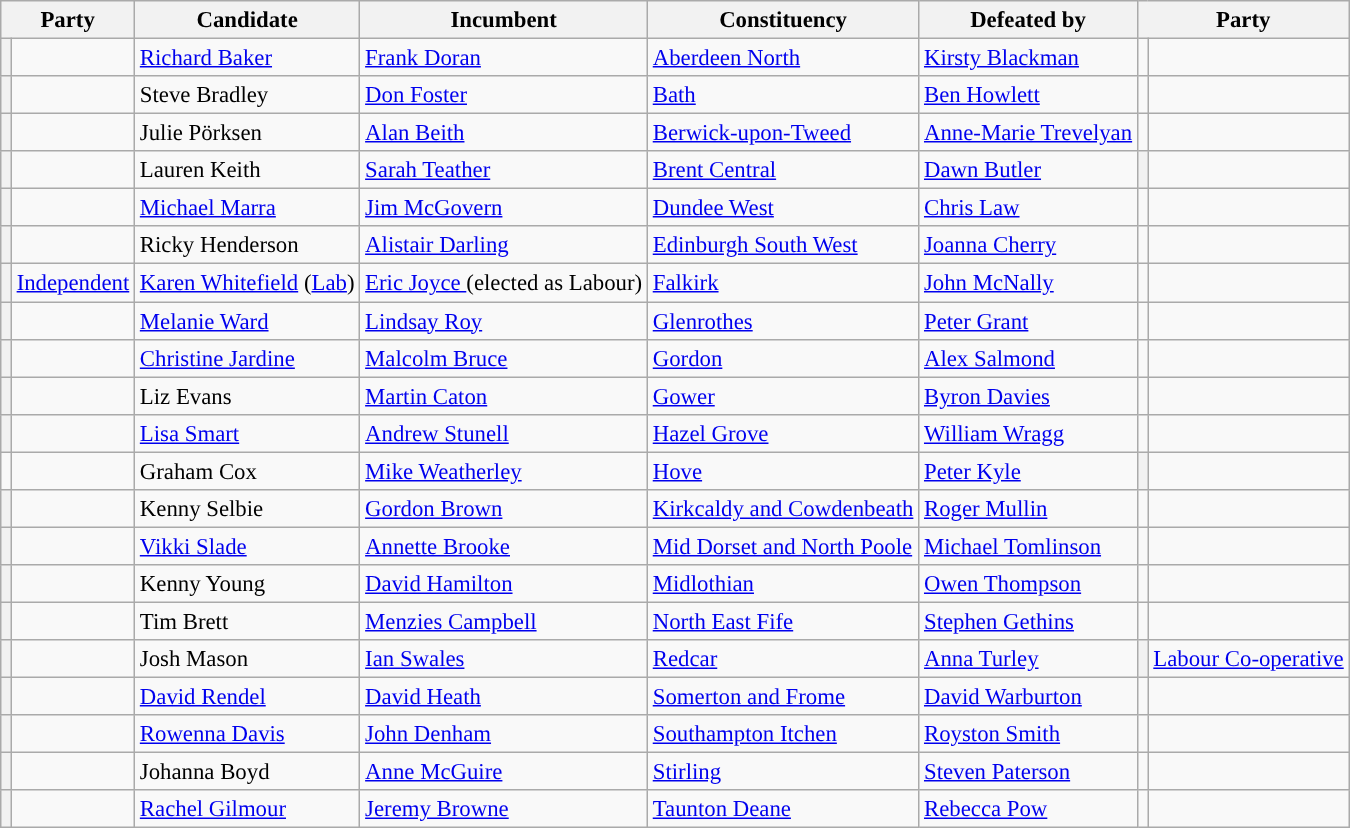<table class="wikitable sortable" style="font-size: 95%;">
<tr>
<th colspan="2">Party</th>
<th>Candidate</th>
<th>Incumbent</th>
<th>Constituency</th>
<th>Defeated by</th>
<th colspan="2">Party</th>
</tr>
<tr>
<th style="background-color: "></th>
<td></td>
<td data-sort-value="Baker, Richard"><a href='#'>Richard Baker</a></td>
<td data-sort-value="Doran, Frank"><a href='#'>Frank Doran</a></td>
<td><a href='#'>Aberdeen North</a></td>
<td data-sort-value="Blackman, Kirsty"><a href='#'>Kirsty Blackman</a></td>
<td style="background-color: "></td>
<td></td>
</tr>
<tr>
<th style="background-color: "></th>
<td></td>
<td data-sort-value="Bradley, Steve">Steve Bradley</td>
<td data-sort-value="Foster, Don"><a href='#'>Don Foster</a></td>
<td><a href='#'>Bath</a></td>
<td data-sort-value="Howlett, Ben"><a href='#'>Ben Howlett</a></td>
<td style="background-color: "></td>
<td></td>
</tr>
<tr>
<th style="background-color: "></th>
<td></td>
<td data-sort-value="Poksen, Julie">Julie Pörksen</td>
<td data-sort-value="Beith, Alan"><a href='#'>Alan Beith</a></td>
<td><a href='#'>Berwick-upon-Tweed</a></td>
<td data-sort-value="Trevelyan, Anne-Marie"><a href='#'>Anne-Marie Trevelyan</a></td>
<td style="background-color: "></td>
<td></td>
</tr>
<tr>
<th style="background-color: "></th>
<td></td>
<td data-sort-value="Keith, Lauren">Lauren Keith</td>
<td data-sort-value="Teather, Sarah"><a href='#'>Sarah Teather</a></td>
<td><a href='#'>Brent Central</a></td>
<td data-sort-value="Butler, Dawn"><a href='#'>Dawn Butler</a></td>
<th style="background-color: "></th>
<td></td>
</tr>
<tr>
<th style="background-color: "></th>
<td></td>
<td data-sort-value="Marra, Michael"><a href='#'>Michael Marra</a></td>
<td data-sort-value="Macgovern, Jim"><a href='#'>Jim McGovern</a></td>
<td><a href='#'>Dundee West</a></td>
<td data-sort-value="Law, Chris"><a href='#'>Chris Law</a></td>
<td style="background-color: "></td>
<td></td>
</tr>
<tr>
<th style="background-color: "></th>
<td></td>
<td data-sort-value="Henderson, Ricky">Ricky Henderson</td>
<td data-sort-value="Darling, Alistair"><a href='#'>Alistair Darling</a></td>
<td><a href='#'>Edinburgh South West</a></td>
<td data-sort-value="Cherry, Joanna%"><a href='#'>Joanna Cherry</a></td>
<td style="background-color: "></td>
<td></td>
</tr>
<tr>
<th style="background-color: "></th>
<td><a href='#'>Independent</a></td>
<td data-sort-value="Whitefield, Karen"><a href='#'>Karen Whitefield</a> (<a href='#'>Lab</a>)</td>
<td data-sort-value="Joyce, Eric"><a href='#'>Eric Joyce </a>(elected as Labour)</td>
<td><a href='#'>Falkirk</a></td>
<td data-sort-value="Macnally, John"><a href='#'>John McNally</a></td>
<td style="background-color: "></td>
<td></td>
</tr>
<tr>
<th style="background-color: "></th>
<td></td>
<td data-sort-value="Ward, Melanie"><a href='#'>Melanie Ward</a></td>
<td data-sort-value="Roy, Lindsay"><a href='#'>Lindsay Roy</a></td>
<td><a href='#'>Glenrothes</a></td>
<td data-sort-value="Grant, Peter"><a href='#'>Peter Grant</a></td>
<td style="background-color: "></td>
<td></td>
</tr>
<tr>
<th style="background-color: "></th>
<td></td>
<td data-sort-value="Jardine, Christine"><a href='#'>Christine Jardine</a></td>
<td data-sort-value="Bruce, Malcolm"><a href='#'>Malcolm Bruce</a></td>
<td><a href='#'>Gordon</a></td>
<td data-sort-value="Salmond, Alex"><a href='#'>Alex Salmond</a></td>
<td style="background-color: "></td>
<td></td>
</tr>
<tr>
<th style="background-color: "></th>
<td></td>
<td data-sort-value="Evans, Liz">Liz Evans</td>
<td data-sort-value="Caton, Martin"><a href='#'>Martin Caton</a></td>
<td><a href='#'>Gower</a></td>
<td data-sort-value="Davies, Byron"><a href='#'>Byron Davies</a></td>
<td style="background-color: "></td>
<td></td>
</tr>
<tr>
<th style="background-color: "></th>
<td></td>
<td data-sort-value="Smart, Lisa"><a href='#'>Lisa Smart</a></td>
<td data-sort-value="Stunnell, Andrew"><a href='#'>Andrew Stunell</a></td>
<td><a href='#'>Hazel Grove</a></td>
<td data-sort-value="Wragg, William"><a href='#'>William Wragg</a></td>
<td style="background-color: "></td>
<td></td>
</tr>
<tr>
<td style="background-color: "></td>
<td></td>
<td data-sort-value="Cox, Grahanm">Graham Cox</td>
<td data-sort-value="Weatherley, Mike"><a href='#'>Mike Weatherley</a></td>
<td><a href='#'>Hove</a></td>
<td data-sort-value="Kyle, Peter"><a href='#'>Peter Kyle</a></td>
<th style="background-color: "></th>
<td></td>
</tr>
<tr>
<th style="background-color: "></th>
<td></td>
<td data-sort-value="Selbie, Kenny">Kenny Selbie</td>
<td data-sort-value="Brown, Gordon"><a href='#'>Gordon Brown</a></td>
<td><a href='#'>Kirkcaldy and Cowdenbeath</a></td>
<td data-sort-value="Mullin, Roger"><a href='#'>Roger Mullin</a></td>
<td style="background-color: "></td>
<td></td>
</tr>
<tr>
<th style="background-color: "></th>
<td></td>
<td data-sort-value="Slade, Vikki"><a href='#'>Vikki Slade</a></td>
<td data-sort-value="Brooke, Annette"><a href='#'>Annette Brooke</a></td>
<td><a href='#'>Mid Dorset and North Poole</a></td>
<td data-sort-value="Tomlinson, Michael"><a href='#'>Michael Tomlinson</a></td>
<td style="background-color: "></td>
<td></td>
</tr>
<tr>
<th style="background-color: "></th>
<td></td>
<td data-sort-value="Young, Kenny">Kenny Young</td>
<td data-sort-value="Hamilton, David"><a href='#'>David Hamilton</a></td>
<td><a href='#'>Midlothian</a></td>
<td data-sort-value="Thompson, Owen"><a href='#'>Owen Thompson</a></td>
<td style="background-color: "></td>
<td></td>
</tr>
<tr>
<th style="background-color: "></th>
<td></td>
<td data-sort-value="Brett, Tim">Tim Brett</td>
<td data-sort-value="Campbell, Menzies"><a href='#'>Menzies Campbell</a></td>
<td><a href='#'>North East Fife</a></td>
<td data-sort-value="Gethins, Stephen"><a href='#'>Stephen Gethins</a></td>
<td style="background-color: "></td>
<td></td>
</tr>
<tr>
<th style="background-color: "></th>
<td></td>
<td data-sort-value="Mason, John">Josh Mason</td>
<td data-sort-value="Swales, Ian"><a href='#'>Ian Swales</a></td>
<td><a href='#'>Redcar</a></td>
<td data-sort-value="Turley, Anna"><a href='#'>Anna Turley</a></td>
<th style="background-color: "></th>
<td><a href='#'>Labour Co-operative</a></td>
</tr>
<tr>
<th style="background-color: "></th>
<td></td>
<td data-sort-value="Rendel, David"><a href='#'>David Rendel</a></td>
<td data-sort-value="Heath, David"><a href='#'>David Heath</a></td>
<td><a href='#'>Somerton and Frome</a></td>
<td data-sort-value="Warburton, David"><a href='#'>David Warburton</a></td>
<td style="background-color: "></td>
<td></td>
</tr>
<tr>
<th style="background-color: "></th>
<td></td>
<td data-sort-value="Davis, Rowena"><a href='#'>Rowenna Davis</a></td>
<td data-sort-value="DEnham, John"><a href='#'>John Denham</a></td>
<td><a href='#'>Southampton Itchen</a></td>
<td data-sort-value="Smith, Royston"><a href='#'>Royston Smith</a></td>
<td style="background-color: "></td>
<td></td>
</tr>
<tr>
<th style="background-color: "></th>
<td></td>
<td data-sort-value="Boyd, Johanana">Johanna Boyd</td>
<td data-sort-value="Macguire, Anne"><a href='#'>Anne McGuire</a></td>
<td><a href='#'>Stirling</a></td>
<td data-sort-value="Paterson, Steven"><a href='#'>Steven Paterson</a></td>
<td style="background-color: "></td>
<td></td>
</tr>
<tr>
<th style="background-color: "></th>
<td></td>
<td data-sort-value="Gilmour, Rachel"><a href='#'>Rachel Gilmour</a></td>
<td data-sort-value="Browen, Jeremy"><a href='#'>Jeremy Browne</a></td>
<td><a href='#'>Taunton Deane</a></td>
<td data-sort-value="Pow, Rebecca"><a href='#'>Rebecca Pow</a></td>
<td style="background-color: "></td>
<td></td>
</tr>
</table>
